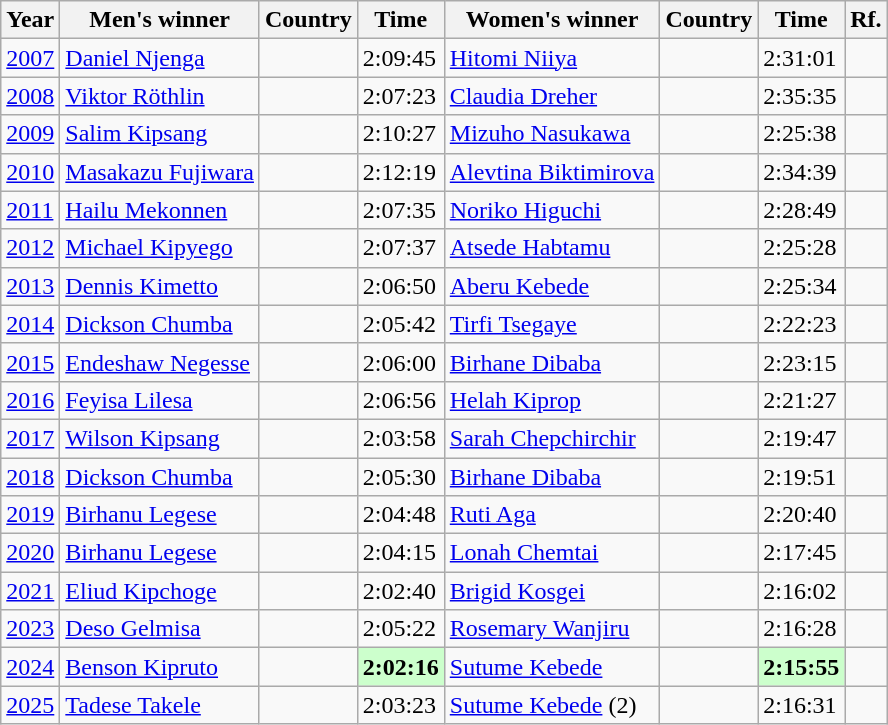<table class="wikitable sortable">
<tr>
<th>Year</th>
<th>Men's winner</th>
<th>Country</th>
<th>Time</th>
<th>Women's winner</th>
<th>Country</th>
<th>Time</th>
<th class="unsortable">Rf.</th>
</tr>
<tr>
<td><a href='#'>2007</a></td>
<td><a href='#'>Daniel Njenga</a></td>
<td></td>
<td>2:09:45</td>
<td><a href='#'>Hitomi Niiya</a></td>
<td></td>
<td>2:31:01</td>
<td></td>
</tr>
<tr>
<td><a href='#'>2008</a></td>
<td><a href='#'>Viktor Röthlin</a></td>
<td></td>
<td>2:07:23</td>
<td><a href='#'>Claudia Dreher</a></td>
<td></td>
<td>2:35:35</td>
<td></td>
</tr>
<tr>
<td><a href='#'>2009</a></td>
<td><a href='#'>Salim Kipsang</a></td>
<td></td>
<td>2:10:27</td>
<td><a href='#'>Mizuho Nasukawa</a></td>
<td></td>
<td>2:25:38</td>
<td></td>
</tr>
<tr>
<td><a href='#'>2010</a></td>
<td><a href='#'>Masakazu Fujiwara</a></td>
<td></td>
<td>2:12:19</td>
<td><a href='#'>Alevtina Biktimirova</a></td>
<td></td>
<td>2:34:39</td>
<td></td>
</tr>
<tr>
<td><a href='#'>2011</a></td>
<td><a href='#'>Hailu Mekonnen</a></td>
<td></td>
<td>2:07:35</td>
<td><a href='#'>Noriko Higuchi</a></td>
<td></td>
<td>2:28:49</td>
<td></td>
</tr>
<tr>
<td><a href='#'>2012</a></td>
<td><a href='#'>Michael Kipyego</a></td>
<td></td>
<td>2:07:37</td>
<td><a href='#'>Atsede Habtamu</a></td>
<td></td>
<td>2:25:28</td>
<td></td>
</tr>
<tr>
<td><a href='#'>2013</a></td>
<td><a href='#'>Dennis Kimetto</a></td>
<td></td>
<td>2:06:50</td>
<td><a href='#'>Aberu Kebede</a></td>
<td></td>
<td>2:25:34</td>
<td></td>
</tr>
<tr>
<td><a href='#'>2014</a></td>
<td><a href='#'>Dickson Chumba</a></td>
<td></td>
<td>2:05:42</td>
<td><a href='#'>Tirfi Tsegaye</a></td>
<td></td>
<td>2:22:23</td>
<td></td>
</tr>
<tr>
<td><a href='#'>2015</a></td>
<td><a href='#'>Endeshaw Negesse</a></td>
<td></td>
<td>2:06:00</td>
<td><a href='#'>Birhane Dibaba</a></td>
<td></td>
<td>2:23:15</td>
<td></td>
</tr>
<tr>
<td><a href='#'>2016</a></td>
<td><a href='#'>Feyisa Lilesa</a></td>
<td></td>
<td>2:06:56</td>
<td><a href='#'>Helah Kiprop</a></td>
<td></td>
<td>2:21:27</td>
<td></td>
</tr>
<tr>
<td><a href='#'>2017</a></td>
<td><a href='#'>Wilson Kipsang</a></td>
<td></td>
<td>2:03:58</td>
<td><a href='#'>Sarah Chepchirchir</a></td>
<td></td>
<td>2:19:47</td>
<td></td>
</tr>
<tr>
<td><a href='#'>2018</a></td>
<td><a href='#'>Dickson Chumba</a></td>
<td></td>
<td>2:05:30</td>
<td><a href='#'>Birhane Dibaba</a></td>
<td></td>
<td>2:19:51</td>
<td></td>
</tr>
<tr>
<td><a href='#'>2019</a></td>
<td><a href='#'>Birhanu Legese</a></td>
<td></td>
<td>2:04:48</td>
<td><a href='#'>Ruti Aga</a></td>
<td></td>
<td>2:20:40</td>
<td></td>
</tr>
<tr>
<td><a href='#'>2020</a></td>
<td><a href='#'>Birhanu Legese</a></td>
<td></td>
<td>2:04:15</td>
<td><a href='#'>Lonah Chemtai</a></td>
<td></td>
<td>2:17:45</td>
<td></td>
</tr>
<tr>
<td><a href='#'>2021</a></td>
<td><a href='#'>Eliud Kipchoge</a></td>
<td></td>
<td>2:02:40</td>
<td><a href='#'>Brigid Kosgei</a></td>
<td></td>
<td>2:16:02</td>
<td></td>
</tr>
<tr>
<td><a href='#'>2023</a></td>
<td><a href='#'>Deso Gelmisa</a></td>
<td></td>
<td>2:05:22</td>
<td><a href='#'>Rosemary Wanjiru</a></td>
<td></td>
<td>2:16:28</td>
<td></td>
</tr>
<tr>
<td><a href='#'>2024</a></td>
<td><a href='#'>Benson Kipruto</a></td>
<td></td>
<td style="background:#CCFFCC;"><strong>2:02:16</strong></td>
<td><a href='#'>Sutume Kebede</a></td>
<td></td>
<td style="background:#CCFFCC;"><strong>2:15:55</strong></td>
<td></td>
</tr>
<tr>
<td><a href='#'>2025</a></td>
<td><a href='#'>Tadese Takele</a></td>
<td></td>
<td>2:03:23</td>
<td><a href='#'>Sutume Kebede</a> (2)</td>
<td></td>
<td>2:16:31</td>
<td></td>
</tr>
</table>
